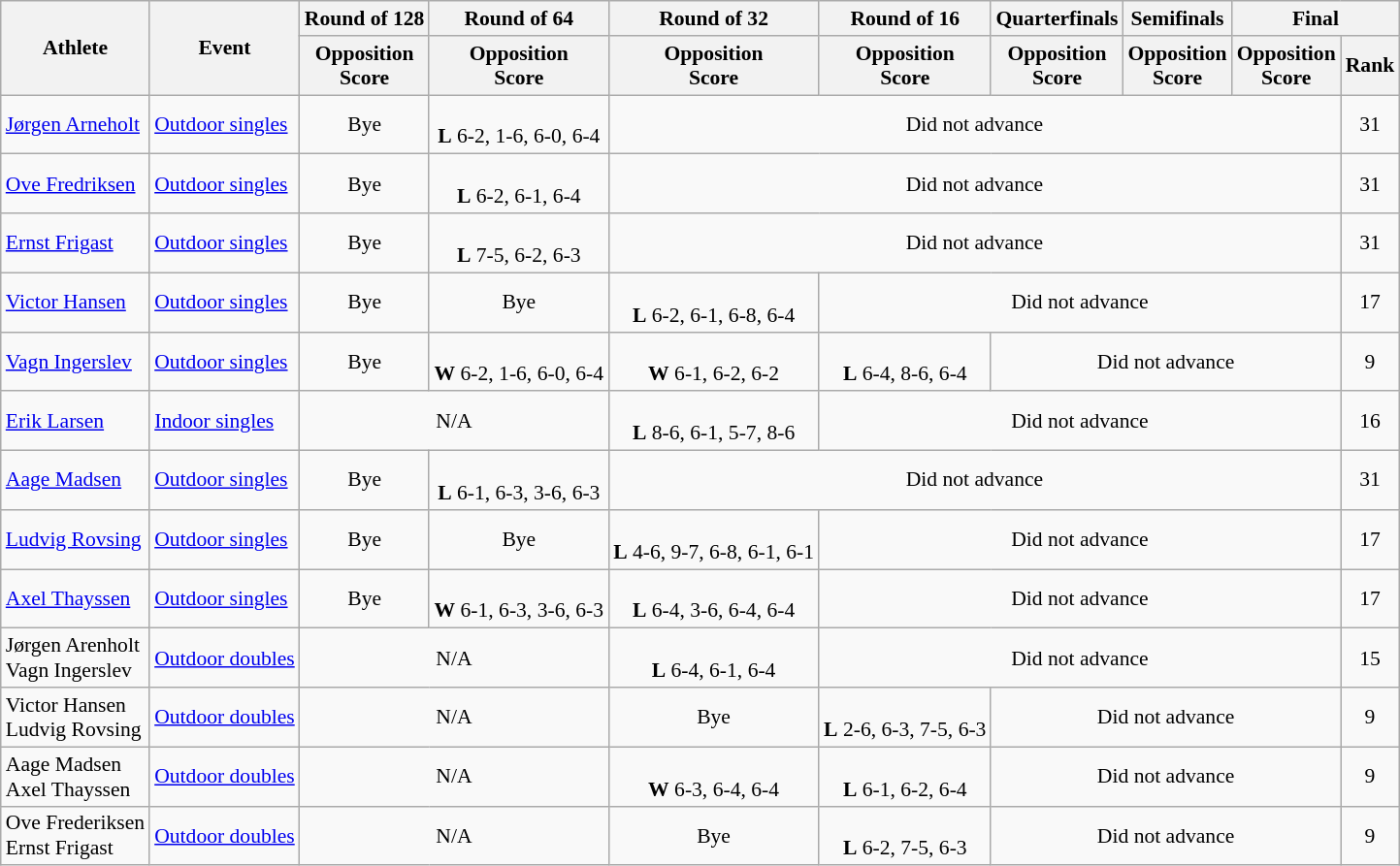<table class=wikitable style="font-size:90%">
<tr>
<th rowspan="2">Athlete</th>
<th rowspan="2">Event</th>
<th>Round of 128</th>
<th>Round of 64</th>
<th>Round of 32</th>
<th>Round of 16</th>
<th>Quarterfinals</th>
<th>Semifinals</th>
<th colspan="2">Final</th>
</tr>
<tr>
<th>Opposition<br>Score</th>
<th>Opposition<br>Score</th>
<th>Opposition<br>Score</th>
<th>Opposition<br>Score</th>
<th>Opposition<br>Score</th>
<th>Opposition<br>Score</th>
<th>Opposition<br>Score</th>
<th>Rank</th>
</tr>
<tr>
<td><a href='#'>Jørgen Arneholt</a></td>
<td><a href='#'>Outdoor singles</a></td>
<td align=center>Bye</td>
<td align=center> <br> <strong>L</strong> 6-2, 1-6, 6-0, 6-4</td>
<td align=center colspan=5>Did not advance</td>
<td align=center>31</td>
</tr>
<tr>
<td><a href='#'>Ove Fredriksen</a></td>
<td><a href='#'>Outdoor singles</a></td>
<td align=center>Bye</td>
<td align=center> <br> <strong>L</strong> 6-2, 6-1, 6-4</td>
<td align=center colspan=5>Did not advance</td>
<td align=center>31</td>
</tr>
<tr>
<td><a href='#'>Ernst Frigast</a></td>
<td><a href='#'>Outdoor singles</a></td>
<td align=center>Bye</td>
<td align=center> <br> <strong>L</strong> 7-5, 6-2, 6-3</td>
<td align=center colspan=5>Did not advance</td>
<td align=center>31</td>
</tr>
<tr>
<td><a href='#'>Victor Hansen</a></td>
<td><a href='#'>Outdoor singles</a></td>
<td align=center>Bye</td>
<td align=center>Bye</td>
<td align=center> <br> <strong>L</strong> 6-2, 6-1, 6-8, 6-4</td>
<td align=center colspan=4>Did not advance</td>
<td align=center>17</td>
</tr>
<tr>
<td><a href='#'>Vagn Ingerslev</a></td>
<td><a href='#'>Outdoor singles</a></td>
<td align=center>Bye</td>
<td align=center> <br> <strong>W</strong> 6-2, 1-6, 6-0, 6-4</td>
<td align=center> <br> <strong>W</strong> 6-1, 6-2, 6-2</td>
<td align=center> <br> <strong>L</strong> 6-4, 8-6, 6-4</td>
<td align=center colspan=3>Did not advance</td>
<td align=center>9</td>
</tr>
<tr>
<td><a href='#'>Erik Larsen</a></td>
<td><a href='#'>Indoor singles</a></td>
<td align=center colspan=2>N/A</td>
<td align=center> <br> <strong>L</strong> 8-6, 6-1, 5-7, 8-6</td>
<td align=center colspan=4>Did not advance</td>
<td align=center>16</td>
</tr>
<tr>
<td><a href='#'>Aage Madsen</a></td>
<td><a href='#'>Outdoor singles</a></td>
<td align=center>Bye</td>
<td align=center> <br> <strong>L</strong> 6-1, 6-3, 3-6, 6-3</td>
<td align=center colspan=5>Did not advance</td>
<td align=center>31</td>
</tr>
<tr>
<td><a href='#'>Ludvig Rovsing</a></td>
<td><a href='#'>Outdoor singles</a></td>
<td align=center>Bye</td>
<td align=center>Bye</td>
<td align=center> <br> <strong>L</strong> 4-6, 9-7, 6-8, 6-1, 6-1</td>
<td align=center colspan=4>Did not advance</td>
<td align=center>17</td>
</tr>
<tr>
<td><a href='#'>Axel Thayssen</a></td>
<td><a href='#'>Outdoor singles</a></td>
<td align=center>Bye</td>
<td align=center> <br> <strong>W</strong> 6-1, 6-3, 3-6, 6-3</td>
<td align=center> <br> <strong>L</strong> 6-4, 3-6, 6-4, 6-4</td>
<td align=center colspan=4>Did not advance</td>
<td align=center>17</td>
</tr>
<tr>
<td>Jørgen Arenholt <br> Vagn Ingerslev</td>
<td><a href='#'>Outdoor doubles</a></td>
<td align=center colspan=2>N/A</td>
<td align=center> <br> <strong>L</strong> 6-4, 6-1, 6-4</td>
<td align=center colspan=4>Did not advance</td>
<td align=center>15</td>
</tr>
<tr>
<td>Victor Hansen <br> Ludvig Rovsing</td>
<td><a href='#'>Outdoor doubles</a></td>
<td align=center colspan=2>N/A</td>
<td align=center>Bye</td>
<td align=center> <br> <strong>L</strong> 2-6, 6-3, 7-5, 6-3</td>
<td align=center colspan=3>Did not advance</td>
<td align=center>9</td>
</tr>
<tr>
<td>Aage Madsen <br> Axel Thayssen</td>
<td><a href='#'>Outdoor doubles</a></td>
<td align=center colspan=2>N/A</td>
<td align=center> <br> <strong>W</strong> 6-3, 6-4, 6-4</td>
<td align=center> <br> <strong>L</strong> 6-1, 6-2, 6-4</td>
<td align=center colspan=3>Did not advance</td>
<td align=center>9</td>
</tr>
<tr>
<td>Ove Frederiksen <br> Ernst Frigast</td>
<td><a href='#'>Outdoor doubles</a></td>
<td align=center colspan=2>N/A</td>
<td align=center>Bye</td>
<td align=center> <br> <strong>L</strong> 6-2, 7-5, 6-3</td>
<td align=center colspan=3>Did not advance</td>
<td align=center>9</td>
</tr>
</table>
